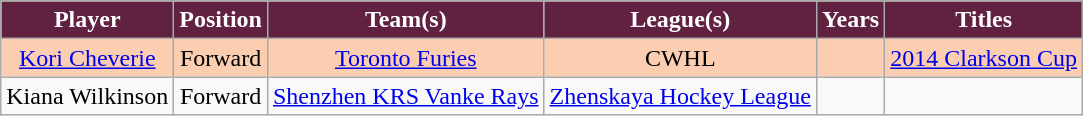<table class="wikitable sortable">
<tr align="center"  style=" background:#612141;color:#FFFFFF;">
<td><strong>Player</strong></td>
<td><strong>Position</strong></td>
<td><strong>Team(s)</strong></td>
<td><strong>League(s)</strong></td>
<td><strong>Years</strong></td>
<td><strong>Titles</strong></td>
</tr>
<tr align="center" bgcolor="FBCEB1">
<td><a href='#'>Kori Cheverie</a></td>
<td>Forward</td>
<td><a href='#'>Toronto Furies</a></td>
<td>CWHL</td>
<td></td>
<td><a href='#'>2014 Clarkson Cup</a></td>
</tr>
<tr align="center" bgcolor="">
<td>Kiana Wilkinson </td>
<td>Forward</td>
<td><a href='#'>Shenzhen KRS Vanke Rays</a></td>
<td><a href='#'>Zhenskaya Hockey League</a></td>
<td></td>
<td></td>
</tr>
</table>
